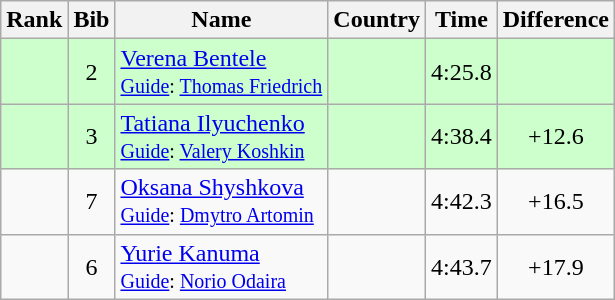<table class="wikitable sortable" style="text-align:center">
<tr>
<th>Rank</th>
<th>Bib</th>
<th>Name</th>
<th>Country</th>
<th>Time</th>
<th>Difference</th>
</tr>
<tr bgcolor="#ccffcc">
<td></td>
<td>2</td>
<td align=left><a href='#'>Verena Bentele</a><br><small><a href='#'>Guide</a>: <a href='#'>Thomas Friedrich</a></small></td>
<td align=left></td>
<td>4:25.8</td>
<td></td>
</tr>
<tr bgcolor="#ccffcc">
<td></td>
<td>3</td>
<td align=left><a href='#'>Tatiana Ilyuchenko</a><br><small><a href='#'>Guide</a>: <a href='#'>Valery Koshkin</a></small></td>
<td align=left></td>
<td>4:38.4</td>
<td>+12.6</td>
</tr>
<tr>
<td></td>
<td>7</td>
<td align=left><a href='#'>Oksana Shyshkova</a><br><small><a href='#'>Guide</a>: <a href='#'>Dmytro Artomin</a></small></td>
<td align=left></td>
<td>4:42.3</td>
<td>+16.5</td>
</tr>
<tr>
<td></td>
<td>6</td>
<td align=left><a href='#'>Yurie Kanuma</a><br><small><a href='#'>Guide</a>: <a href='#'>Norio Odaira</a></small></td>
<td align=left></td>
<td>4:43.7</td>
<td>+17.9</td>
</tr>
</table>
